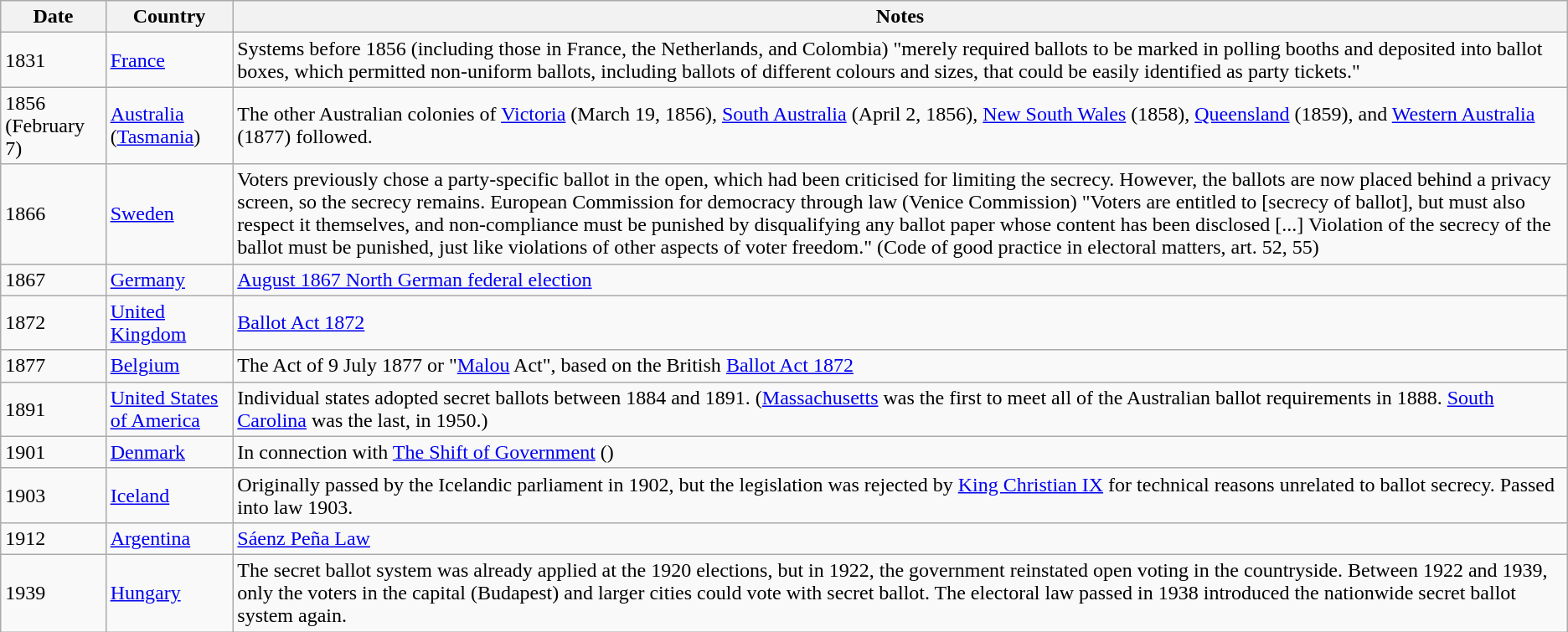<table class="wikitable sortable" border="1">
<tr>
<th>Date</th>
<th>Country</th>
<th>Notes</th>
</tr>
<tr>
<td>1831</td>
<td><a href='#'>France</a></td>
<td>Systems before 1856 (including those in France, the Netherlands, and Colombia) "merely required ballots to be marked in polling booths and deposited into ballot boxes, which permitted non-uniform ballots, including ballots of different colours and sizes, that could be easily identified as party tickets."</td>
</tr>
<tr>
<td>1856 (February 7)</td>
<td><a href='#'>Australia</a> (<a href='#'>Tasmania</a>)</td>
<td>The other Australian colonies of <a href='#'>Victoria</a> (March 19, 1856), <a href='#'>South Australia</a> (April 2, 1856), <a href='#'>New South Wales</a> (1858), <a href='#'>Queensland</a> (1859), and <a href='#'>Western Australia</a> (1877) followed.</td>
</tr>
<tr>
<td>1866</td>
<td><a href='#'>Sweden</a></td>
<td>Voters previously chose a party-specific ballot in the open, which had been criticised for limiting the secrecy. However, the ballots are now placed behind a privacy screen, so the secrecy remains. European Commission for democracy through law (Venice Commission) "Voters are entitled to [secrecy of ballot], but must also respect it themselves, and non-compliance must be punished by disqualifying any ballot paper whose content has been disclosed [...] Violation of the secrecy of the ballot must be punished, just like violations of other aspects of voter freedom." (Code of good practice in electoral matters, art. 52, 55)</td>
</tr>
<tr>
<td>1867</td>
<td><a href='#'>Germany</a></td>
<td><a href='#'>August 1867 North German federal election</a></td>
</tr>
<tr>
<td>1872</td>
<td><a href='#'>United Kingdom</a></td>
<td><a href='#'>Ballot Act 1872</a></td>
</tr>
<tr>
<td>1877</td>
<td><a href='#'>Belgium</a></td>
<td>The Act of 9 July 1877 or "<a href='#'>Malou</a> Act", based on the British <a href='#'>Ballot Act 1872</a></td>
</tr>
<tr>
<td>1891</td>
<td><a href='#'>United States of America</a></td>
<td>Individual states adopted secret ballots between 1884 and 1891. (<a href='#'>Massachusetts</a> was the first to meet all of the Australian ballot requirements in 1888. <a href='#'>South Carolina</a> was the last, in 1950.)</td>
</tr>
<tr>
<td>1901</td>
<td><a href='#'>Denmark</a></td>
<td>In connection with <a href='#'>The Shift of Government</a> ()</td>
</tr>
<tr>
<td>1903</td>
<td><a href='#'>Iceland</a></td>
<td>Originally passed by the Icelandic parliament in 1902, but the legislation was rejected by <a href='#'>King Christian IX</a> for technical reasons unrelated to ballot secrecy. Passed into law 1903.</td>
</tr>
<tr>
<td>1912</td>
<td><a href='#'>Argentina</a></td>
<td><a href='#'>Sáenz Peña Law</a></td>
</tr>
<tr>
<td>1939</td>
<td><a href='#'>Hungary</a></td>
<td>The secret ballot system was already applied at the 1920 elections, but in 1922, the government reinstated open voting in the countryside. Between 1922 and 1939, only the voters in the capital (Budapest) and larger cities could vote with secret ballot. The electoral law passed in 1938 introduced the nationwide secret ballot system again.</td>
</tr>
</table>
